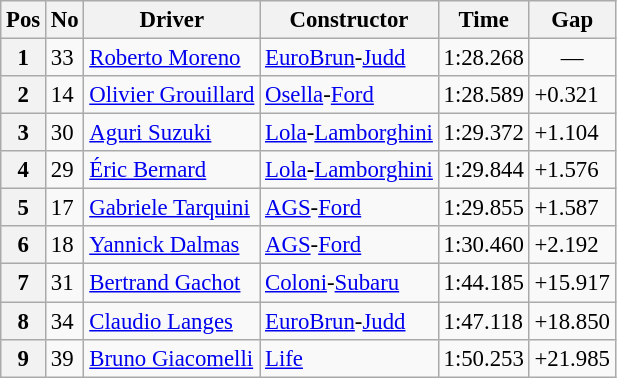<table class="wikitable" style="font-size: 95%;">
<tr>
<th>Pos</th>
<th>No</th>
<th>Driver</th>
<th>Constructor</th>
<th>Time</th>
<th>Gap</th>
</tr>
<tr>
<th>1</th>
<td>33</td>
<td> <a href='#'>Roberto Moreno</a></td>
<td><a href='#'>EuroBrun</a>-<a href='#'>Judd</a></td>
<td>1:28.268</td>
<td align="center">—</td>
</tr>
<tr>
<th>2</th>
<td>14</td>
<td> <a href='#'>Olivier Grouillard</a></td>
<td><a href='#'>Osella</a>-<a href='#'>Ford</a></td>
<td>1:28.589</td>
<td>+0.321</td>
</tr>
<tr>
<th>3</th>
<td>30</td>
<td> <a href='#'>Aguri Suzuki</a></td>
<td><a href='#'>Lola</a>-<a href='#'>Lamborghini</a></td>
<td>1:29.372</td>
<td>+1.104</td>
</tr>
<tr>
<th>4</th>
<td>29</td>
<td> <a href='#'>Éric Bernard</a></td>
<td><a href='#'>Lola</a>-<a href='#'>Lamborghini</a></td>
<td>1:29.844</td>
<td>+1.576</td>
</tr>
<tr>
<th>5</th>
<td>17</td>
<td> <a href='#'>Gabriele Tarquini</a></td>
<td><a href='#'>AGS</a>-<a href='#'>Ford</a></td>
<td>1:29.855</td>
<td>+1.587</td>
</tr>
<tr>
<th>6</th>
<td>18</td>
<td> <a href='#'>Yannick Dalmas</a></td>
<td><a href='#'>AGS</a>-<a href='#'>Ford</a></td>
<td>1:30.460</td>
<td>+2.192</td>
</tr>
<tr>
<th>7</th>
<td>31</td>
<td> <a href='#'>Bertrand Gachot</a></td>
<td><a href='#'>Coloni</a>-<a href='#'>Subaru</a></td>
<td>1:44.185</td>
<td>+15.917</td>
</tr>
<tr>
<th>8</th>
<td>34</td>
<td> <a href='#'>Claudio Langes</a></td>
<td><a href='#'>EuroBrun</a>-<a href='#'>Judd</a></td>
<td>1:47.118</td>
<td>+18.850</td>
</tr>
<tr>
<th>9</th>
<td>39</td>
<td> <a href='#'>Bruno Giacomelli</a></td>
<td><a href='#'>Life</a></td>
<td>1:50.253</td>
<td>+21.985</td>
</tr>
</table>
